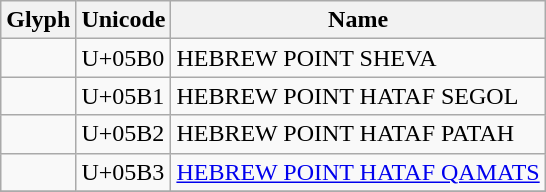<table class="wikitable">
<tr>
<th>Glyph</th>
<th>Unicode</th>
<th>Name</th>
</tr>
<tr>
<td><div></div></td>
<td>U+05B0</td>
<td>HEBREW POINT SHEVA</td>
</tr>
<tr>
<td><div></div></td>
<td>U+05B1</td>
<td>HEBREW POINT HATAF SEGOL</td>
</tr>
<tr>
<td><div></div></td>
<td>U+05B2</td>
<td>HEBREW POINT HATAF PATAH</td>
</tr>
<tr>
<td><div></div></td>
<td>U+05B3</td>
<td><a href='#'>HEBREW POINT HATAF QAMATS</a></td>
</tr>
<tr>
</tr>
</table>
